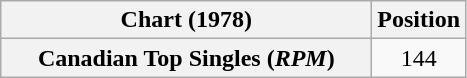<table class="wikitable plainrowheaders">
<tr>
<th style="width:15em;">Chart (1978)</th>
<th>Position</th>
</tr>
<tr>
<th scope="row">Canadian Top Singles (<em>RPM</em>)</th>
<td align="center">144</td>
</tr>
</table>
